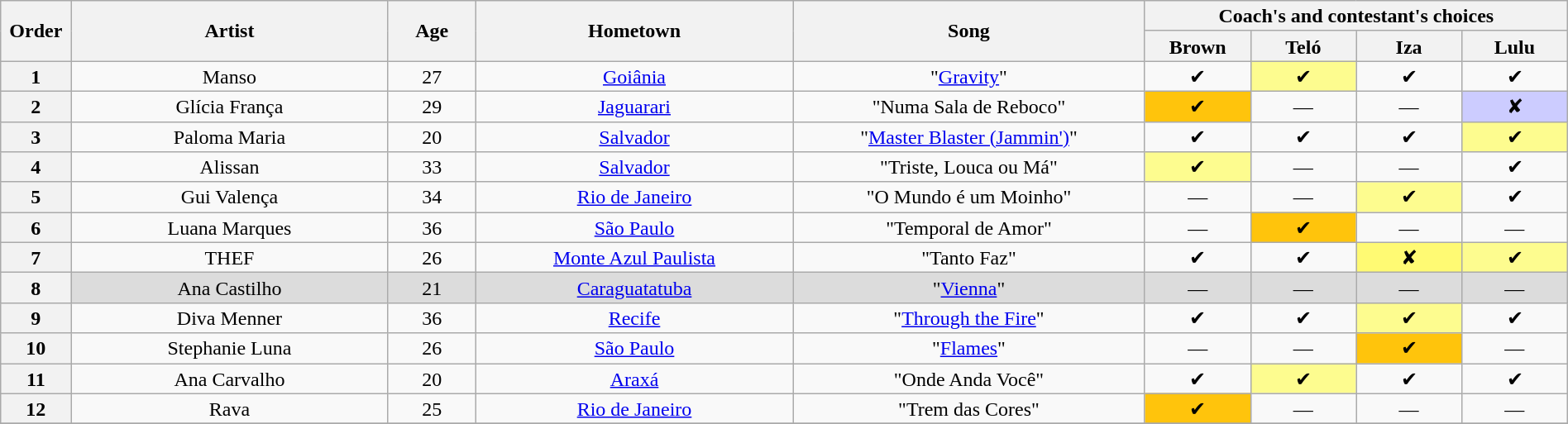<table class="wikitable" style="text-align:center; line-height:17px; width:100%;">
<tr>
<th scope="col" rowspan=2 width="04%">Order</th>
<th scope="col" rowspan=2 width="18%">Artist</th>
<th scope="col" rowspan=2 width="05%">Age</th>
<th scope="col" rowspan=2 width="18%">Hometown</th>
<th scope="col" rowspan=2 width="20%">Song</th>
<th scope="col" colspan=4 width="24%">Coach's and contestant's choices</th>
</tr>
<tr>
<th width="6%">Brown</th>
<th width="6%">Teló</th>
<th width="6%">Iza</th>
<th width="6%">Lulu</th>
</tr>
<tr>
<th>1</th>
<td>Manso</td>
<td>27</td>
<td><a href='#'>Goiânia</a></td>
<td>"<a href='#'>Gravity</a>"</td>
<td>✔</td>
<td bgcolor=FDFC8F>✔</td>
<td>✔</td>
<td>✔</td>
</tr>
<tr>
<th>2</th>
<td>Glícia França</td>
<td>29</td>
<td><a href='#'>Jaguarari</a></td>
<td>"Numa Sala de Reboco"</td>
<td bgcolor=FFC40C>✔</td>
<td>—</td>
<td>—</td>
<td bgcolor=CCCCFF>✘</td>
</tr>
<tr>
<th>3</th>
<td>Paloma Maria</td>
<td>20</td>
<td><a href='#'>Salvador</a></td>
<td>"<a href='#'>Master Blaster (Jammin')</a>"</td>
<td>✔</td>
<td>✔</td>
<td>✔</td>
<td bgcolor=FDFC8F>✔</td>
</tr>
<tr>
<th>4</th>
<td>Alissan</td>
<td>33</td>
<td><a href='#'>Salvador</a></td>
<td>"Triste, Louca ou Má"</td>
<td bgcolor=FDFC8F>✔</td>
<td>—</td>
<td>—</td>
<td>✔</td>
</tr>
<tr>
<th>5</th>
<td>Gui Valença</td>
<td>34</td>
<td><a href='#'>Rio de Janeiro</a></td>
<td>"O Mundo é um Moinho"</td>
<td>—</td>
<td>—</td>
<td bgcolor=FDFC8F>✔</td>
<td>✔</td>
</tr>
<tr>
<th>6</th>
<td>Luana Marques</td>
<td>36</td>
<td><a href='#'>São Paulo</a></td>
<td>"Temporal de Amor"</td>
<td>—</td>
<td bgcolor=FFC40C>✔</td>
<td>—</td>
<td>—</td>
</tr>
<tr>
<th>7</th>
<td>THEF</td>
<td>26</td>
<td><a href='#'>Monte Azul Paulista</a></td>
<td>"Tanto Faz"</td>
<td>✔</td>
<td>✔</td>
<td bgcolor=FFFA73>✘</td>
<td bgcolor=FDFC8F>✔</td>
</tr>
<tr bgcolor=DCDCDC>
<th>8</th>
<td>Ana Castilho</td>
<td>21</td>
<td><a href='#'>Caraguatatuba</a></td>
<td>"<a href='#'>Vienna</a>"</td>
<td>—</td>
<td>—</td>
<td>—</td>
<td>—</td>
</tr>
<tr>
<th>9</th>
<td>Diva Menner</td>
<td>36</td>
<td><a href='#'>Recife</a></td>
<td>"<a href='#'>Through the Fire</a>"</td>
<td>✔</td>
<td>✔</td>
<td bgcolor=FDFC8F>✔</td>
<td>✔</td>
</tr>
<tr>
<th>10</th>
<td>Stephanie Luna</td>
<td>26</td>
<td><a href='#'>São Paulo</a></td>
<td>"<a href='#'>Flames</a>"</td>
<td>—</td>
<td>—</td>
<td bgcolor=FFC40C>✔</td>
<td>—</td>
</tr>
<tr>
<th>11</th>
<td>Ana Carvalho</td>
<td>20</td>
<td><a href='#'>Araxá</a></td>
<td>"Onde Anda Você"</td>
<td>✔</td>
<td bgcolor=FDFC8F>✔</td>
<td>✔</td>
<td>✔</td>
</tr>
<tr>
<th>12</th>
<td>Rava</td>
<td>25</td>
<td><a href='#'>Rio de Janeiro</a></td>
<td>"Trem das Cores"</td>
<td bgcolor=FFC40C>✔</td>
<td>—</td>
<td>—</td>
<td>—</td>
</tr>
<tr>
</tr>
</table>
